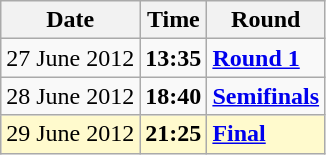<table class="wikitable">
<tr>
<th>Date</th>
<th>Time</th>
<th>Round</th>
</tr>
<tr>
<td>27 June 2012</td>
<td><strong>13:35</strong></td>
<td><strong><a href='#'>Round 1</a></strong></td>
</tr>
<tr>
<td>28 June 2012</td>
<td><strong>18:40</strong></td>
<td><strong><a href='#'>Semifinals</a></strong></td>
</tr>
<tr style=background:lemonchiffon>
<td>29 June 2012</td>
<td><strong>21:25</strong></td>
<td><strong><a href='#'>Final</a></strong></td>
</tr>
</table>
